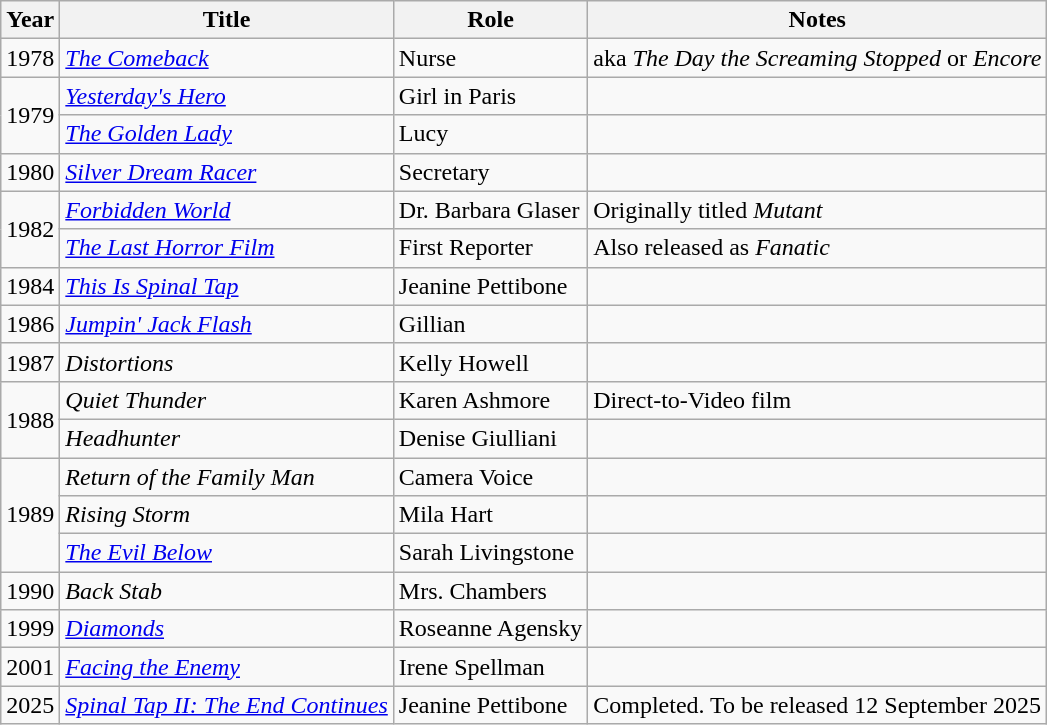<table class="wikitable">
<tr>
<th>Year</th>
<th>Title</th>
<th>Role</th>
<th>Notes</th>
</tr>
<tr>
<td>1978</td>
<td><em><a href='#'>The Comeback</a></em></td>
<td>Nurse</td>
<td>aka <em>The Day the Screaming Stopped</em> or <em>Encore</em></td>
</tr>
<tr>
<td rowspan="2">1979</td>
<td><em><a href='#'>Yesterday's Hero</a></em></td>
<td>Girl in Paris</td>
<td></td>
</tr>
<tr>
<td><em><a href='#'>The Golden Lady</a></em></td>
<td>Lucy</td>
<td></td>
</tr>
<tr>
<td>1980</td>
<td><em><a href='#'>Silver Dream Racer</a></em></td>
<td>Secretary</td>
<td></td>
</tr>
<tr>
<td rowspan="2">1982</td>
<td><em><a href='#'>Forbidden World</a></em></td>
<td>Dr. Barbara Glaser</td>
<td>Originally titled <em>Mutant</em></td>
</tr>
<tr>
<td><em><a href='#'>The Last Horror Film</a></em></td>
<td>First Reporter</td>
<td>Also released as <em>Fanatic</em></td>
</tr>
<tr>
<td>1984</td>
<td><em><a href='#'>This Is Spinal Tap</a></em></td>
<td>Jeanine Pettibone</td>
<td></td>
</tr>
<tr>
<td>1986</td>
<td><em><a href='#'>Jumpin' Jack Flash</a></em></td>
<td>Gillian</td>
<td></td>
</tr>
<tr>
<td>1987</td>
<td><em>Distortions</em></td>
<td>Kelly Howell</td>
<td></td>
</tr>
<tr>
<td rowspan="2">1988</td>
<td><em>Quiet Thunder</em></td>
<td>Karen Ashmore</td>
<td>Direct-to-Video film</td>
</tr>
<tr>
<td><em>Headhunter</em></td>
<td>Denise Giulliani</td>
<td></td>
</tr>
<tr>
<td rowspan="3">1989</td>
<td><em>Return of the Family Man</em></td>
<td>Camera Voice</td>
<td></td>
</tr>
<tr>
<td><em>Rising Storm</em></td>
<td>Mila Hart</td>
<td></td>
</tr>
<tr>
<td><em><a href='#'>The Evil Below</a></em></td>
<td>Sarah Livingstone</td>
<td></td>
</tr>
<tr>
<td>1990</td>
<td><em>Back Stab</em></td>
<td>Mrs. Chambers</td>
<td></td>
</tr>
<tr>
<td>1999</td>
<td><em><a href='#'>Diamonds</a></em></td>
<td>Roseanne Agensky</td>
<td></td>
</tr>
<tr>
<td>2001</td>
<td><em><a href='#'>Facing the Enemy</a></em></td>
<td>Irene Spellman</td>
<td></td>
</tr>
<tr>
<td>2025</td>
<td><em><a href='#'>Spinal Tap II: The End Continues</a></em></td>
<td>Jeanine Pettibone</td>
<td>Completed. To be released 12 September 2025</td>
</tr>
</table>
